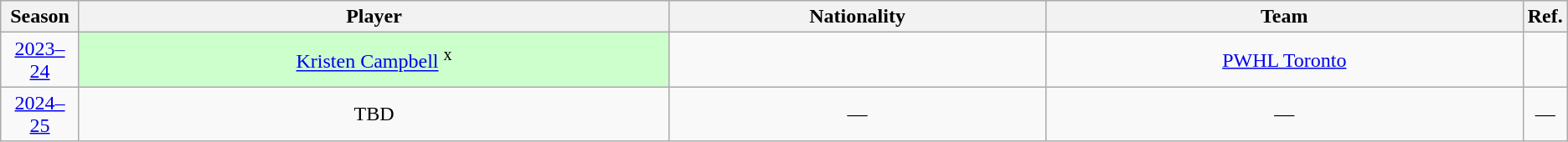<table class="wikitable sortable" style="text-align:center;">
<tr>
<th scope="col" width="5%">Season</th>
<th scope="col">Player</th>
<th scope="col">Nationality</th>
<th scope="col">Team</th>
<th scope="col" width="1%" class="unsortable">Ref.</th>
</tr>
<tr>
<td><a href='#'>2023–24</a></td>
<td bgcolor=#CCFFCC><a href='#'>Kristen Campbell</a> <sup>x</sup></td>
<td></td>
<td><a href='#'>PWHL Toronto</a></td>
<td></td>
</tr>
<tr>
<td><a href='#'>2024–25</a></td>
<td>TBD</td>
<td>—</td>
<td>—</td>
<td>—</td>
</tr>
</table>
